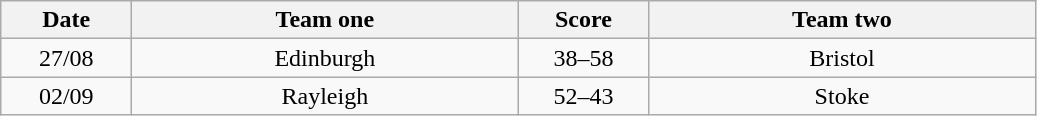<table class="wikitable" style="text-align: center">
<tr>
<th width=80>Date</th>
<th width=250>Team one</th>
<th width=80>Score</th>
<th width=250>Team two</th>
</tr>
<tr>
<td>27/08</td>
<td>Edinburgh</td>
<td>38–58</td>
<td>Bristol</td>
</tr>
<tr>
<td>02/09</td>
<td>Rayleigh</td>
<td>52–43</td>
<td>Stoke</td>
</tr>
</table>
